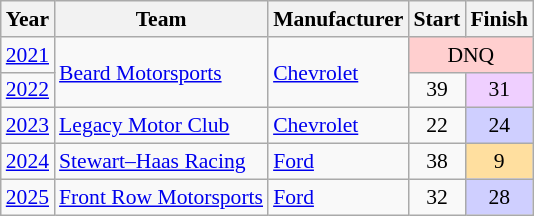<table class="wikitable" style="font-size: 90%;">
<tr>
<th>Year</th>
<th>Team</th>
<th>Manufacturer</th>
<th>Start</th>
<th>Finish</th>
</tr>
<tr>
<td><a href='#'>2021</a></td>
<td rowspan=2><a href='#'>Beard Motorsports</a></td>
<td rowspan=2><a href='#'>Chevrolet</a></td>
<td align=center colspan=2 style="background:#FFCFCF;">DNQ</td>
</tr>
<tr>
<td><a href='#'>2022</a></td>
<td align=center>39</td>
<td align=center style="background:#EFCFFF;">31</td>
</tr>
<tr>
<td><a href='#'>2023</a></td>
<td><a href='#'>Legacy Motor Club</a></td>
<td><a href='#'>Chevrolet</a></td>
<td align=center>22</td>
<td align=center style="background:#CFCFFF;">24</td>
</tr>
<tr>
<td><a href='#'>2024</a></td>
<td><a href='#'>Stewart–Haas Racing</a></td>
<td><a href='#'>Ford</a></td>
<td align=center>38</td>
<td align=center style="background:#FFDF9F;">9</td>
</tr>
<tr>
<td><a href='#'>2025</a></td>
<td><a href='#'>Front Row Motorsports</a></td>
<td><a href='#'>Ford</a></td>
<td align=center>32</td>
<td align=center style="background:#CFCFFF;">28</td>
</tr>
</table>
